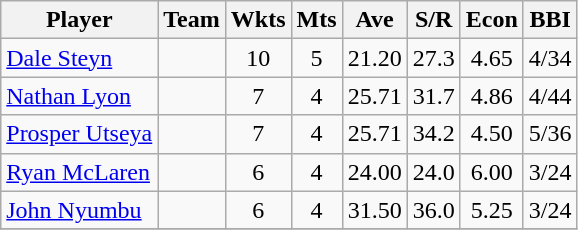<table class="wikitable" style="text-align:center;">
<tr>
<th>Player</th>
<th>Team</th>
<th>Wkts</th>
<th>Mts</th>
<th>Ave</th>
<th>S/R</th>
<th>Econ</th>
<th>BBI</th>
</tr>
<tr>
<td style="text-align:left;"><a href='#'>Dale Steyn</a></td>
<td style="text-align:left;"></td>
<td>10</td>
<td>5</td>
<td>21.20</td>
<td>27.3</td>
<td>4.65</td>
<td>4/34</td>
</tr>
<tr>
<td style="text-align:left;"><a href='#'>Nathan Lyon</a></td>
<td style="text-align:left;"></td>
<td>7</td>
<td>4</td>
<td>25.71</td>
<td>31.7</td>
<td>4.86</td>
<td>4/44</td>
</tr>
<tr>
<td style="text-align:left;"><a href='#'>Prosper Utseya</a></td>
<td style="text-align:left;"></td>
<td>7</td>
<td>4</td>
<td>25.71</td>
<td>34.2</td>
<td>4.50</td>
<td>5/36</td>
</tr>
<tr>
<td style="text-align:left;"><a href='#'>Ryan McLaren</a></td>
<td style="text-align:left;"></td>
<td>6</td>
<td>4</td>
<td>24.00</td>
<td>24.0</td>
<td>6.00</td>
<td>3/24</td>
</tr>
<tr>
<td style="text-align:left;"><a href='#'>John Nyumbu</a></td>
<td style="text-align:left;"></td>
<td>6</td>
<td>4</td>
<td>31.50</td>
<td>36.0</td>
<td>5.25</td>
<td>3/24</td>
</tr>
<tr>
</tr>
</table>
